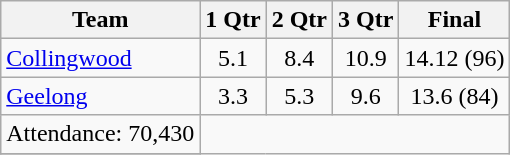<table class="wikitable">
<tr>
<th>Team</th>
<th>1 Qtr</th>
<th>2 Qtr</th>
<th>3 Qtr</th>
<th>Final</th>
</tr>
<tr>
<td><a href='#'>Collingwood</a></td>
<td align=center>5.1</td>
<td align=center>8.4</td>
<td align=center>10.9</td>
<td align=center>14.12 (96)</td>
</tr>
<tr>
<td><a href='#'>Geelong</a></td>
<td align=center>3.3</td>
<td align=center>5.3</td>
<td align=center>9.6</td>
<td align=center>13.6 (84)</td>
</tr>
<tr>
<td align=center>Attendance: 70,430</td>
</tr>
<tr>
</tr>
</table>
